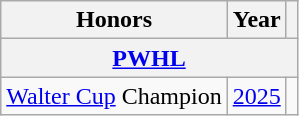<table class="wikitable">
<tr>
<th>Honors</th>
<th>Year</th>
<th></th>
</tr>
<tr>
<th colspan="3"><a href='#'>PWHL</a></th>
</tr>
<tr>
<td><a href='#'>Walter Cup</a> Champion</td>
<td><a href='#'>2025</a></td>
<td></td>
</tr>
</table>
